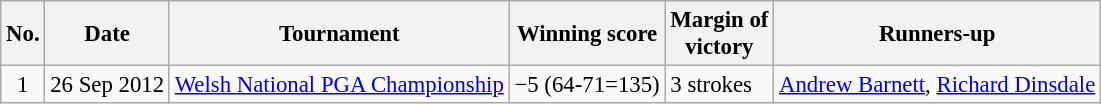<table class="wikitable" style="font-size:95%;">
<tr>
<th>No.</th>
<th>Date</th>
<th>Tournament</th>
<th>Winning score</th>
<th>Margin of<br>victory</th>
<th>Runners-up</th>
</tr>
<tr>
<td align=center>1</td>
<td align=right>26 Sep 2012</td>
<td><a href='#'>Welsh National PGA Championship</a></td>
<td>−5 (64-71=135)</td>
<td>3 strokes</td>
<td> <a href='#'>Andrew Barnett</a>,  <a href='#'>Richard Dinsdale</a></td>
</tr>
</table>
